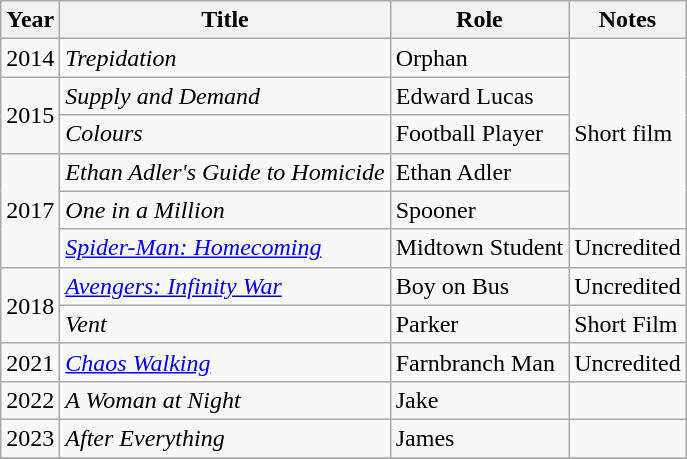<table class="wikitable">
<tr>
<th>Year</th>
<th>Title</th>
<th>Role</th>
<th>Notes</th>
</tr>
<tr>
<td>2014</td>
<td><em>Trepidation</em></td>
<td>Orphan</td>
<td rowspan="5">Short film</td>
</tr>
<tr>
<td rowspan="2">2015</td>
<td><em>Supply and Demand</em></td>
<td>Edward Lucas</td>
</tr>
<tr>
<td><em>Colours</em></td>
<td>Football Player</td>
</tr>
<tr>
<td rowspan="3">2017</td>
<td><em>Ethan Adler's Guide to Homicide</em></td>
<td>Ethan Adler</td>
</tr>
<tr>
<td><em>One in a Million</em></td>
<td>Spooner</td>
</tr>
<tr>
<td><em><a href='#'>Spider-Man: Homecoming</a></em></td>
<td>Midtown Student</td>
<td>Uncredited</td>
</tr>
<tr>
<td rowspan="2">2018</td>
<td><em><a href='#'>Avengers: Infinity War</a></em></td>
<td>Boy on Bus</td>
<td>Uncredited</td>
</tr>
<tr>
<td><em>Vent</em></td>
<td>Parker</td>
<td>Short Film</td>
</tr>
<tr>
<td>2021</td>
<td><em><a href='#'>Chaos Walking</a></em></td>
<td>Farnbranch Man</td>
<td>Uncredited</td>
</tr>
<tr>
<td>2022</td>
<td><em>A Woman at Night</em></td>
<td>Jake</td>
<td></td>
</tr>
<tr>
<td>2023</td>
<td><em>After Everything</em></td>
<td>James</td>
<td></td>
</tr>
<tr>
</tr>
</table>
